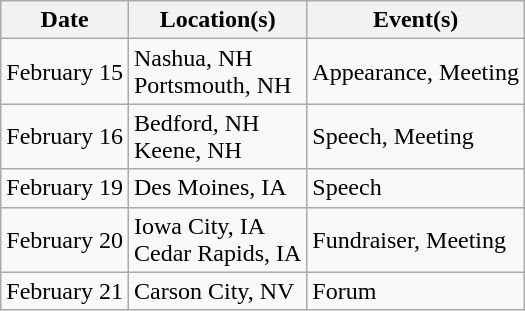<table class="wikitable">
<tr>
<th>Date</th>
<th>Location(s)</th>
<th>Event(s)</th>
</tr>
<tr>
<td>February 15</td>
<td>Nashua, NH <br> Portsmouth, NH</td>
<td>Appearance, Meeting</td>
</tr>
<tr>
<td>February 16</td>
<td>Bedford, NH <br> Keene, NH</td>
<td>Speech, Meeting</td>
</tr>
<tr>
<td>February 19</td>
<td>Des Moines, IA</td>
<td>Speech</td>
</tr>
<tr>
<td>February 20</td>
<td>Iowa City, IA <br> Cedar Rapids, IA</td>
<td>Fundraiser, Meeting</td>
</tr>
<tr>
<td>February 21</td>
<td>Carson City, NV</td>
<td>Forum</td>
</tr>
</table>
